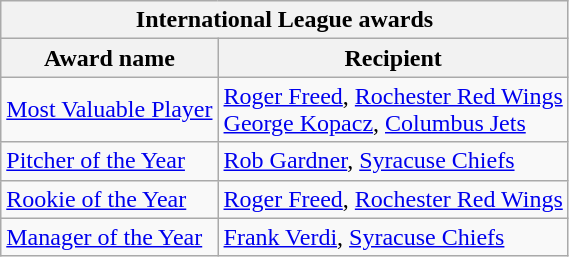<table class="wikitable">
<tr>
<th colspan="2">International League awards</th>
</tr>
<tr>
<th>Award name</th>
<th>Recipient</th>
</tr>
<tr>
<td><a href='#'>Most Valuable Player</a></td>
<td><a href='#'>Roger Freed</a>, <a href='#'>Rochester Red Wings</a> <br> <a href='#'>George Kopacz</a>, <a href='#'>Columbus Jets</a></td>
</tr>
<tr>
<td><a href='#'>Pitcher of the Year</a></td>
<td><a href='#'>Rob Gardner</a>, <a href='#'>Syracuse Chiefs</a></td>
</tr>
<tr>
<td><a href='#'>Rookie of the Year</a></td>
<td><a href='#'>Roger Freed</a>, <a href='#'>Rochester Red Wings</a></td>
</tr>
<tr>
<td><a href='#'>Manager of the Year</a></td>
<td><a href='#'>Frank Verdi</a>, <a href='#'>Syracuse Chiefs</a></td>
</tr>
</table>
